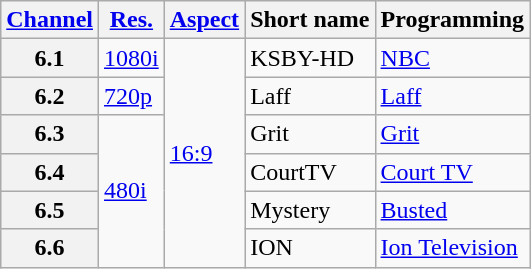<table class="wikitable">
<tr>
<th scope = "col"><a href='#'>Channel</a></th>
<th scope = "col"><a href='#'>Res.</a></th>
<th scope = "col"><a href='#'>Aspect</a></th>
<th scope = "col">Short name</th>
<th scope = "col">Programming</th>
</tr>
<tr>
<th scope = "row">6.1</th>
<td><a href='#'>1080i</a></td>
<td rowspan=6><a href='#'>16:9</a></td>
<td>KSBY-HD</td>
<td><a href='#'>NBC</a></td>
</tr>
<tr>
<th scope = "row">6.2</th>
<td><a href='#'>720p</a></td>
<td>Laff</td>
<td><a href='#'>Laff</a></td>
</tr>
<tr>
<th scope = "row">6.3</th>
<td rowspan=4><a href='#'>480i</a></td>
<td>Grit</td>
<td><a href='#'>Grit</a></td>
</tr>
<tr>
<th scope = "row">6.4</th>
<td>CourtTV</td>
<td><a href='#'>Court TV</a></td>
</tr>
<tr>
<th scope = "row">6.5</th>
<td>Mystery</td>
<td><a href='#'>Busted</a></td>
</tr>
<tr>
<th scope = "row">6.6</th>
<td>ION</td>
<td><a href='#'>Ion Television</a></td>
</tr>
</table>
